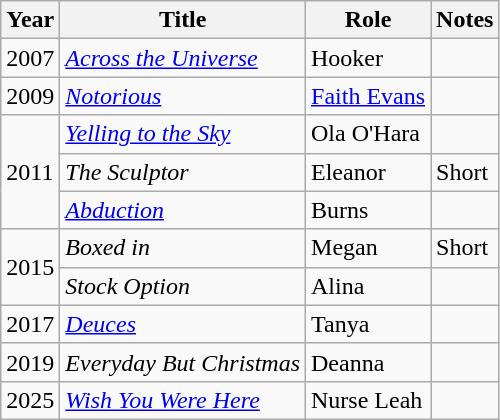<table class="wikitable plainrowheaders sortable" style="margin-right: 0;">
<tr>
<th scope="col">Year</th>
<th scope="col">Title</th>
<th scope="col">Role</th>
<th scope="col" class="unsortable">Notes</th>
</tr>
<tr>
<td>2007</td>
<td><em><a href='#'>Across the Universe</a></em></td>
<td>Hooker</td>
<td></td>
</tr>
<tr>
<td>2009</td>
<td><em><a href='#'>Notorious</a></em></td>
<td><a href='#'>Faith Evans</a></td>
<td></td>
</tr>
<tr>
<td rowspan=3>2011</td>
<td><em><a href='#'>Yelling to the Sky</a></em></td>
<td>Ola O'Hara</td>
<td></td>
</tr>
<tr>
<td><em>The Sculptor</em></td>
<td>Eleanor</td>
<td>Short</td>
</tr>
<tr>
<td><em><a href='#'>Abduction</a></em></td>
<td>Burns</td>
<td></td>
</tr>
<tr>
<td rowspan=2>2015</td>
<td><em>Boxed in</em></td>
<td>Megan</td>
<td>Short</td>
</tr>
<tr>
<td><em>Stock Option</em></td>
<td>Alina</td>
<td></td>
</tr>
<tr>
<td>2017</td>
<td><em><a href='#'>Deuces</a></em></td>
<td>Tanya</td>
<td></td>
</tr>
<tr>
<td>2019</td>
<td><em>Everyday But Christmas</em></td>
<td>Deanna</td>
<td></td>
</tr>
<tr>
<td>2025</td>
<td><em><a href='#'>Wish You Were Here</a></em></td>
<td>Nurse Leah</td>
<td></td>
</tr>
</table>
